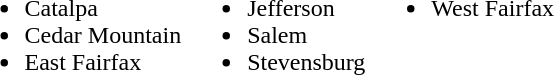<table border="0">
<tr>
<td valign="top"><br><ul><li>Catalpa</li><li>Cedar Mountain</li><li>East Fairfax</li></ul></td>
<td valign="top"><br><ul><li>Jefferson</li><li>Salem</li><li>Stevensburg</li></ul></td>
<td valign="top"><br><ul><li>West Fairfax</li></ul></td>
</tr>
</table>
